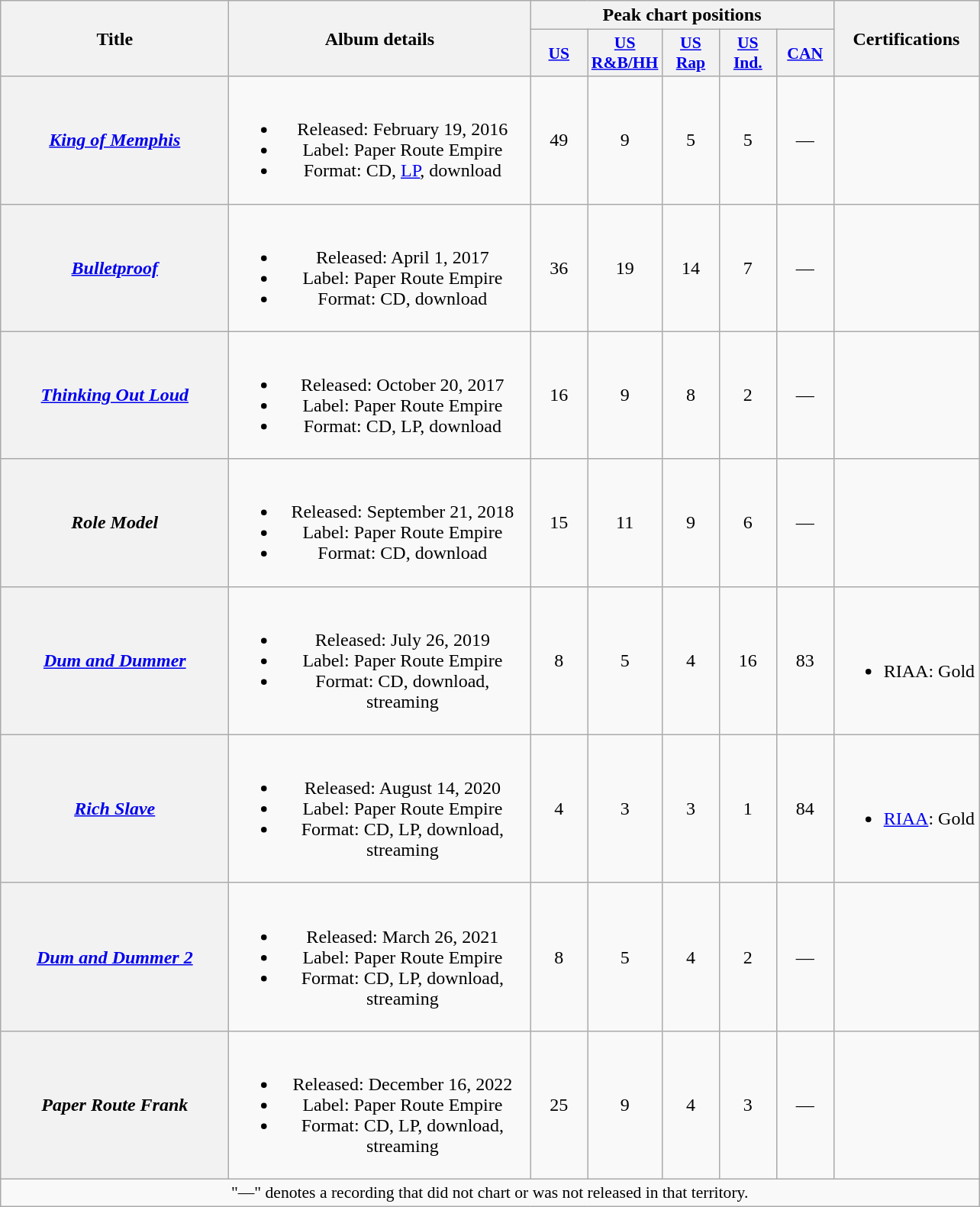<table class="wikitable plainrowheaders" style="text-align:center;">
<tr>
<th scope="col" rowspan="2" style="width:12em;">Title</th>
<th scope="col" rowspan="2" style="width:16em;">Album details</th>
<th colspan="5" scope="col">Peak chart positions</th>
<th scope="col" rowspan="2">Certifications</th>
</tr>
<tr>
<th style="width:3em; font-size:90%"><a href='#'>US</a><br></th>
<th style="width:3em; font-size:90%"><a href='#'>US R&B/HH</a><br></th>
<th style="width:3em; font-size:90%"><a href='#'>US Rap</a><br></th>
<th style="width:3em; font-size:90%"><a href='#'>US<br>Ind.</a><br></th>
<th style="width:3em; font-size:90%"><a href='#'>CAN</a><br></th>
</tr>
<tr>
<th scope="row"><em><a href='#'>King of Memphis</a></em></th>
<td><br><ul><li>Released: February 19, 2016</li><li>Label: Paper Route Empire</li><li>Format: CD, <a href='#'>LP</a>, download</li></ul></td>
<td>49</td>
<td>9</td>
<td>5</td>
<td>5</td>
<td>—</td>
<td></td>
</tr>
<tr>
<th scope="row"><em><a href='#'>Bulletproof</a></em></th>
<td><br><ul><li>Released: April 1, 2017</li><li>Label: Paper Route Empire</li><li>Format: CD, download</li></ul></td>
<td>36</td>
<td>19</td>
<td>14</td>
<td>7</td>
<td>—</td>
<td></td>
</tr>
<tr>
<th scope="row"><em><a href='#'>Thinking Out Loud</a></em></th>
<td><br><ul><li>Released: October 20, 2017</li><li>Label: Paper Route Empire</li><li>Format: CD, LP, download</li></ul></td>
<td>16</td>
<td>9</td>
<td>8</td>
<td>2</td>
<td>—</td>
<td></td>
</tr>
<tr>
<th scope="row"><em>Role Model</em></th>
<td><br><ul><li>Released: September 21, 2018</li><li>Label: Paper Route Empire</li><li>Format: CD, download</li></ul></td>
<td>15</td>
<td>11</td>
<td>9</td>
<td>6</td>
<td>—</td>
<td></td>
</tr>
<tr>
<th scope="row"><em><a href='#'>Dum and Dummer</a></em> </th>
<td><br><ul><li>Released: July 26, 2019</li><li>Label: Paper Route Empire</li><li>Format: CD, download, streaming</li></ul></td>
<td>8<br></td>
<td>5</td>
<td>4</td>
<td>16</td>
<td>83</td>
<td><br><ul><li>RIAA: Gold</li></ul></td>
</tr>
<tr>
<th scope="row"><em><a href='#'>Rich Slave</a></em></th>
<td><br><ul><li>Released: August 14, 2020</li><li>Label: Paper Route Empire</li><li>Format: CD, LP, download, streaming</li></ul></td>
<td>4</td>
<td>3</td>
<td>3</td>
<td>1</td>
<td>84</td>
<td><br><ul><li><a href='#'>RIAA</a>: Gold</li></ul></td>
</tr>
<tr>
<th scope="row"><em><a href='#'>Dum and Dummer 2</a></em> </th>
<td><br><ul><li>Released: March 26, 2021</li><li>Label: Paper Route Empire</li><li>Format: CD, LP, download, streaming</li></ul></td>
<td>8</td>
<td>5</td>
<td>4</td>
<td>2</td>
<td>—</td>
<td></td>
</tr>
<tr>
<th scope="row"><em>Paper Route Frank</em></th>
<td><br><ul><li>Released: December 16, 2022</li><li>Label: Paper Route Empire</li><li>Format: CD, LP, download, streaming</li></ul></td>
<td>25</td>
<td>9</td>
<td>4</td>
<td>3</td>
<td>—</td>
<td></td>
</tr>
<tr>
<td colspan="16" style="font-size:90%">"—" denotes a recording that did not chart or was not released in that territory.</td>
</tr>
</table>
